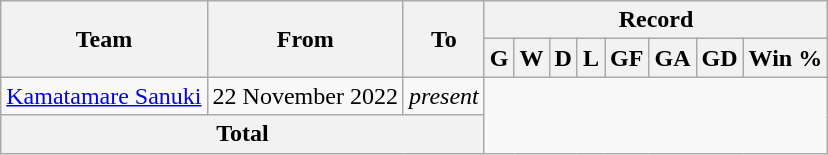<table class="wikitable" style="text-align: left">
<tr>
<th rowspan="2">Team</th>
<th rowspan="2">From</th>
<th rowspan="2">To</th>
<th colspan="8">Record</th>
</tr>
<tr>
<th>G</th>
<th>W</th>
<th>D</th>
<th>L</th>
<th>GF</th>
<th>GA</th>
<th>GD</th>
<th>Win %</th>
</tr>
<tr>
<td><a href='#'>Kamatamare Sanuki</a></td>
<td>22 November 2022</td>
<td><em>present</em><br></td>
</tr>
<tr>
<th colspan="3">Total<br></th>
</tr>
</table>
